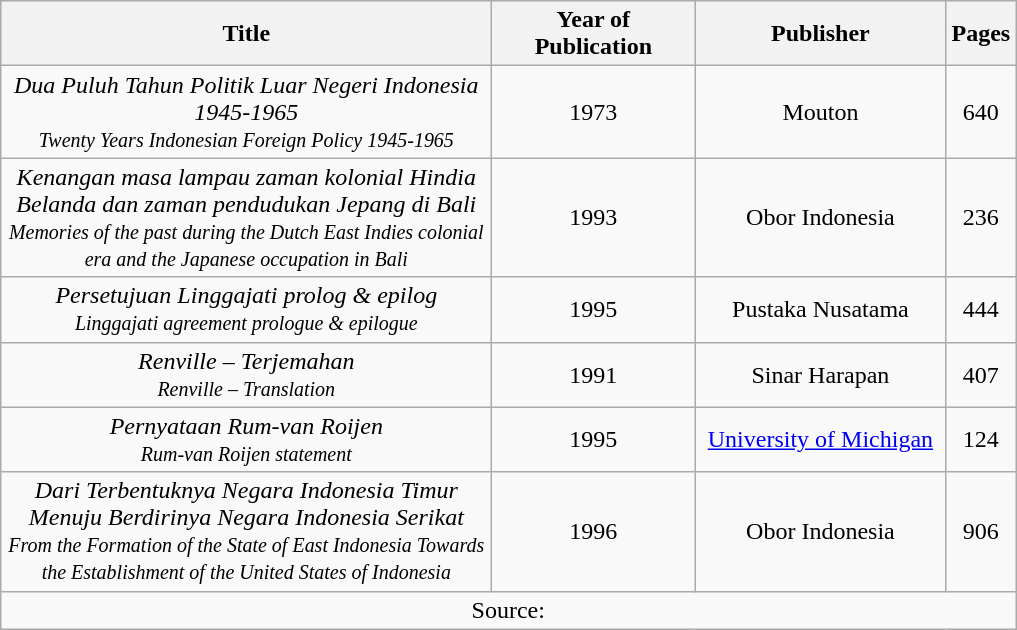<table class="wikitable sortable" style="text-align: center;">
<tr>
<th scope="col" style="width:20em;" class="sortable">Title</th>
<th scope="col" style="width:8em;">Year of Publication</th>
<th scope="col" style="width:10em;">Publisher</th>
<th>Pages</th>
</tr>
<tr>
<td scope="row"><em>Dua Puluh Tahun Politik Luar Negeri Indonesia 1945-1965</em><br><em><small>Twenty Years Indonesian Foreign Policy 1945-1965</small></em></td>
<td>1973</td>
<td>Mouton</td>
<td>640</td>
</tr>
<tr>
<td scope="row"><em>Kenangan masa lampau zaman kolonial Hindia Belanda dan zaman pendudukan Jepang di Bali</em><br><em><small>Memories of the past during the Dutch East Indies colonial era and the Japanese occupation in Bali</small></em></td>
<td>1993</td>
<td>Obor Indonesia</td>
<td>236</td>
</tr>
<tr>
<td scope="row"><em>Persetujuan Linggajati prolog & epilog</em><br><em><small>Linggajati agreement prologue & epilogue</small></em></td>
<td>1995</td>
<td>Pustaka Nusatama</td>
<td>444</td>
</tr>
<tr>
<td><em>Renville – Terjemahan</em><br><em><small>Renville – Translation</small></em></td>
<td>1991</td>
<td>Sinar Harapan</td>
<td>407</td>
</tr>
<tr>
<td><em>Pernyataan Rum-van Roijen</em><br><small><em>Rum-van Roijen statement</em></small></td>
<td>1995</td>
<td><a href='#'>University of Michigan</a></td>
<td>124</td>
</tr>
<tr>
<td><em>Dari Terbentuknya Negara Indonesia Timur Menuju Berdirinya Negara Indonesia Serikat</em><br><em><small>From the Formation of the State of East Indonesia Towards the Establishment of the United States of Indonesia</small></em></td>
<td>1996</td>
<td>Obor Indonesia</td>
<td>906</td>
</tr>
<tr>
<td colspan="4">Source:</td>
</tr>
</table>
